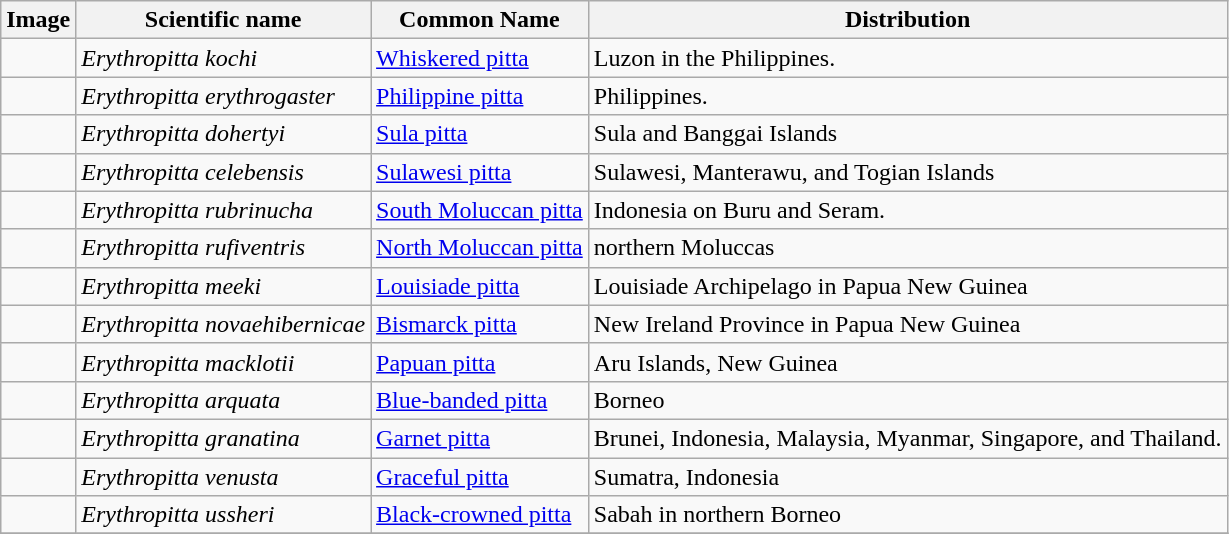<table class="wikitable">
<tr>
<th>Image</th>
<th>Scientific name</th>
<th>Common Name</th>
<th>Distribution</th>
</tr>
<tr>
<td></td>
<td><em>Erythropitta kochi</em></td>
<td><a href='#'>Whiskered pitta</a></td>
<td>Luzon in the Philippines.</td>
</tr>
<tr>
<td></td>
<td><em>Erythropitta erythrogaster</em></td>
<td><a href='#'>Philippine pitta</a></td>
<td>Philippines.</td>
</tr>
<tr>
<td></td>
<td><em>Erythropitta dohertyi</em></td>
<td><a href='#'>Sula pitta</a></td>
<td>Sula and Banggai Islands</td>
</tr>
<tr>
<td></td>
<td><em>Erythropitta celebensis</em></td>
<td><a href='#'>Sulawesi pitta</a></td>
<td>Sulawesi, Manterawu, and Togian Islands</td>
</tr>
<tr>
<td></td>
<td><em>Erythropitta rubrinucha</em></td>
<td><a href='#'>South Moluccan pitta</a></td>
<td>Indonesia on Buru and Seram.</td>
</tr>
<tr>
<td></td>
<td><em>Erythropitta rufiventris</em></td>
<td><a href='#'>North Moluccan pitta</a></td>
<td>northern Moluccas</td>
</tr>
<tr>
<td></td>
<td><em>Erythropitta meeki</em></td>
<td><a href='#'>Louisiade pitta</a></td>
<td>Louisiade Archipelago in Papua New Guinea</td>
</tr>
<tr>
<td></td>
<td><em>Erythropitta novaehibernicae</em></td>
<td><a href='#'>Bismarck pitta</a></td>
<td>New Ireland Province in Papua New Guinea</td>
</tr>
<tr>
<td></td>
<td><em>Erythropitta macklotii</em></td>
<td><a href='#'>Papuan pitta</a></td>
<td>Aru Islands, New Guinea</td>
</tr>
<tr>
<td></td>
<td><em>Erythropitta arquata</em></td>
<td><a href='#'>Blue-banded pitta</a></td>
<td>Borneo</td>
</tr>
<tr>
<td></td>
<td><em>Erythropitta granatina</em></td>
<td><a href='#'>Garnet pitta</a></td>
<td>Brunei, Indonesia, Malaysia, Myanmar, Singapore, and Thailand.</td>
</tr>
<tr>
<td></td>
<td><em>Erythropitta venusta</em></td>
<td><a href='#'>Graceful pitta</a></td>
<td>Sumatra, Indonesia</td>
</tr>
<tr>
<td></td>
<td><em>Erythropitta ussheri</em></td>
<td><a href='#'>Black-crowned pitta</a></td>
<td>Sabah in northern Borneo</td>
</tr>
<tr>
</tr>
</table>
